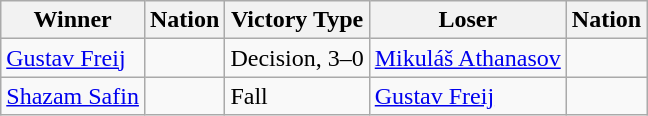<table class="wikitable sortable" style="text-align:left;">
<tr>
<th>Winner</th>
<th>Nation</th>
<th>Victory Type</th>
<th>Loser</th>
<th>Nation</th>
</tr>
<tr>
<td><a href='#'>Gustav Freij</a></td>
<td></td>
<td>Decision, 3–0</td>
<td><a href='#'>Mikuláš Athanasov</a></td>
<td></td>
</tr>
<tr>
<td><a href='#'>Shazam Safin</a></td>
<td></td>
<td>Fall</td>
<td><a href='#'>Gustav Freij</a></td>
<td></td>
</tr>
</table>
